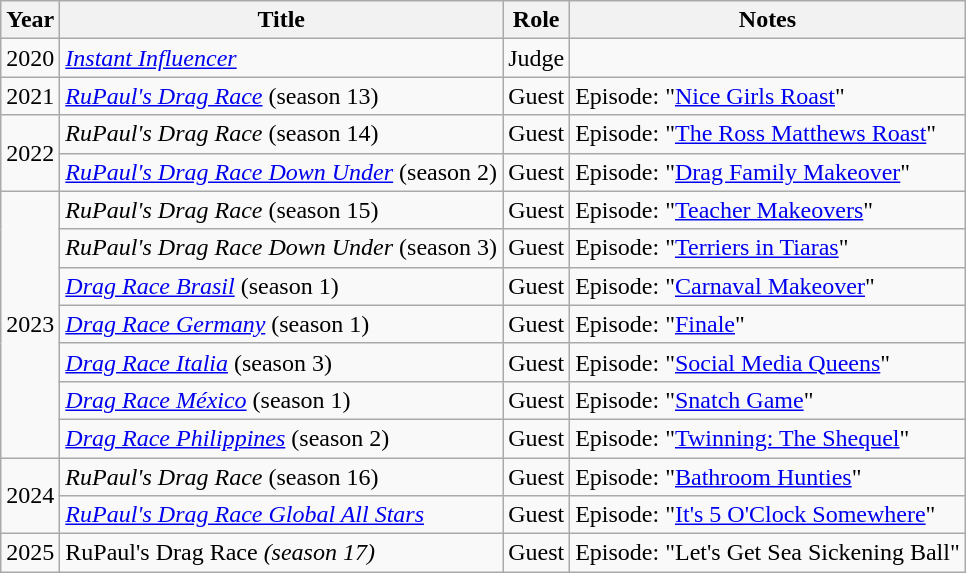<table class="wikitable">
<tr>
<th>Year</th>
<th>Title</th>
<th>Role</th>
<th>Notes</th>
</tr>
<tr>
<td>2020</td>
<td><em><a href='#'>Instant Influencer</a></em></td>
<td>Judge</td>
<td></td>
</tr>
<tr>
<td>2021</td>
<td><em><a href='#'>RuPaul's Drag Race</a></em> (season 13)</td>
<td>Guest</td>
<td>Episode: "<a href='#'>Nice Girls Roast</a>"</td>
</tr>
<tr>
<td rowspan="2">2022</td>
<td><em>RuPaul's Drag Race</em> (season 14)</td>
<td>Guest</td>
<td>Episode: "<a href='#'>The Ross Matthews Roast</a>"</td>
</tr>
<tr>
<td><a href='#'><em>RuPaul's Drag Race Down Under</em></a> (season 2)</td>
<td>Guest</td>
<td>Episode: "<a href='#'>Drag Family Makeover</a>"</td>
</tr>
<tr>
<td rowspan="7">2023</td>
<td><em>RuPaul's Drag Race</em> (season 15)</td>
<td>Guest</td>
<td>Episode: "<a href='#'>Teacher Makeovers</a>"</td>
</tr>
<tr>
<td><em>RuPaul's Drag Race Down Under</em> (season 3)</td>
<td>Guest</td>
<td>Episode: "<a href='#'>Terriers in Tiaras</a>"</td>
</tr>
<tr>
<td><em><a href='#'>Drag Race Brasil</a></em> (season 1)</td>
<td>Guest</td>
<td>Episode: "<a href='#'>Carnaval Makeover</a>"</td>
</tr>
<tr>
<td><em><a href='#'>Drag Race Germany</a></em> (season 1)</td>
<td>Guest</td>
<td>Episode: "<a href='#'>Finale</a>"</td>
</tr>
<tr>
<td><em><a href='#'>Drag Race Italia</a></em> (season 3)</td>
<td>Guest</td>
<td>Episode: "<a href='#'>Social Media Queens</a>"</td>
</tr>
<tr>
<td><em><a href='#'>Drag Race México</a></em> (season 1)</td>
<td>Guest</td>
<td>Episode: "<a href='#'>Snatch Game</a>"</td>
</tr>
<tr>
<td><em><a href='#'>Drag Race Philippines</a></em> (season 2)</td>
<td>Guest</td>
<td>Episode: "<a href='#'>Twinning: The Shequel</a>"</td>
</tr>
<tr>
<td rowspan="2">2024</td>
<td><em>RuPaul's Drag Race</em> (season 16)</td>
<td>Guest</td>
<td>Episode: "<a href='#'>Bathroom Hunties</a>"</td>
</tr>
<tr>
<td><em><a href='#'>RuPaul's Drag Race Global All Stars</a></td>
<td>Guest</td>
<td>Episode: "<a href='#'>It's 5 O'Clock Somewhere</a>"</td>
</tr>
<tr>
<td>2025</td>
<td></em>RuPaul's Drag Race<em> (season 17)</td>
<td>Guest</td>
<td>Episode: "Let's Get Sea Sickening Ball"</td>
</tr>
</table>
